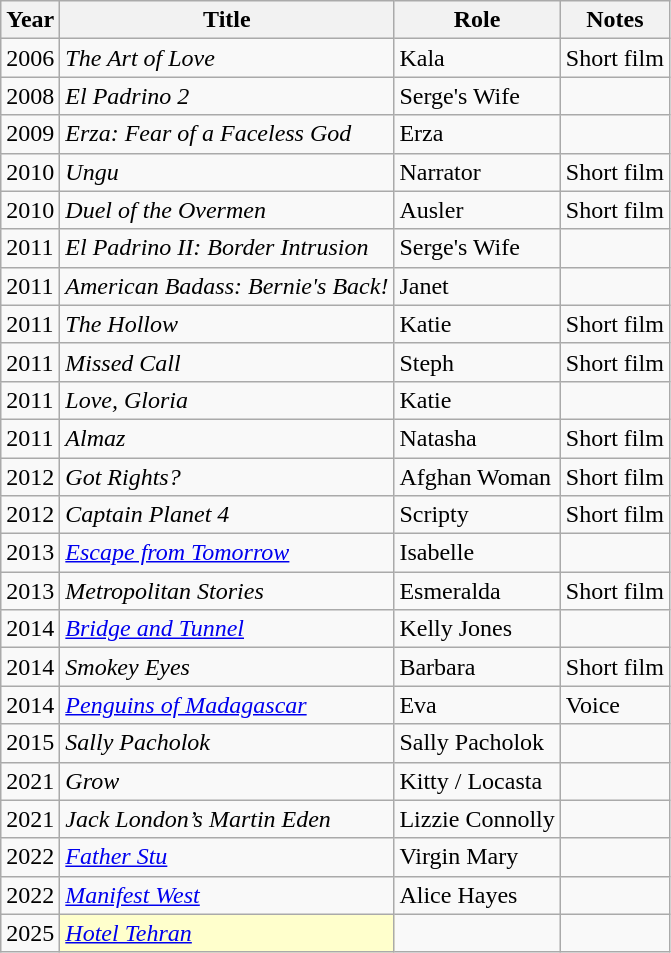<table class="wikitable sortable">
<tr>
<th>Year</th>
<th>Title</th>
<th>Role</th>
<th class="unsortable">Notes</th>
</tr>
<tr>
<td>2006</td>
<td><em>The Art of Love</em></td>
<td>Kala</td>
<td>Short film</td>
</tr>
<tr>
<td>2008</td>
<td><em>El Padrino 2</em></td>
<td>Serge's Wife</td>
<td></td>
</tr>
<tr>
<td>2009</td>
<td><em>Erza: Fear of a Faceless God</em></td>
<td>Erza</td>
<td></td>
</tr>
<tr>
<td>2010</td>
<td><em>Ungu</em></td>
<td>Narrator</td>
<td>Short film</td>
</tr>
<tr>
<td>2010</td>
<td><em>Duel of the Overmen</em></td>
<td>Ausler</td>
<td>Short film</td>
</tr>
<tr>
<td>2011</td>
<td><em>El Padrino II: Border Intrusion</em></td>
<td>Serge's Wife</td>
<td></td>
</tr>
<tr>
<td>2011</td>
<td><em>American Badass: Bernie's Back!</em></td>
<td>Janet</td>
<td></td>
</tr>
<tr>
<td>2011</td>
<td><em>The Hollow</em></td>
<td>Katie</td>
<td>Short film</td>
</tr>
<tr>
<td>2011</td>
<td><em>Missed Call</em></td>
<td>Steph</td>
<td>Short film</td>
</tr>
<tr>
<td>2011</td>
<td><em>Love, Gloria</em></td>
<td>Katie</td>
<td></td>
</tr>
<tr>
<td>2011</td>
<td><em>Almaz</em></td>
<td>Natasha</td>
<td>Short film</td>
</tr>
<tr>
<td>2012</td>
<td><em>Got Rights?</em></td>
<td>Afghan Woman</td>
<td>Short film</td>
</tr>
<tr>
<td>2012</td>
<td><em>Captain Planet 4</em></td>
<td>Scripty</td>
<td>Short film</td>
</tr>
<tr>
<td>2013</td>
<td><em><a href='#'>Escape from Tomorrow</a></em></td>
<td>Isabelle</td>
<td></td>
</tr>
<tr>
<td>2013</td>
<td><em>Metropolitan Stories</em></td>
<td>Esmeralda</td>
<td>Short film</td>
</tr>
<tr>
<td>2014</td>
<td><em><a href='#'>Bridge and Tunnel</a></em></td>
<td>Kelly Jones</td>
<td></td>
</tr>
<tr>
<td>2014</td>
<td><em>Smokey Eyes</em></td>
<td>Barbara</td>
<td>Short film</td>
</tr>
<tr>
<td>2014</td>
<td><em><a href='#'>Penguins of Madagascar</a></em></td>
<td>Eva</td>
<td>Voice</td>
</tr>
<tr>
<td>2015</td>
<td><em>Sally Pacholok</em></td>
<td>Sally Pacholok</td>
<td></td>
</tr>
<tr>
<td>2021</td>
<td><em>Grow</em></td>
<td>Kitty / Locasta</td>
<td></td>
</tr>
<tr>
<td>2021</td>
<td><em>Jack London’s Martin Eden</em></td>
<td>Lizzie Connolly</td>
<td></td>
</tr>
<tr>
<td>2022</td>
<td><em><a href='#'>Father Stu</a></em></td>
<td>Virgin Mary</td>
<td></td>
</tr>
<tr>
<td>2022</td>
<td><em><a href='#'>Manifest West</a></em></td>
<td>Alice Hayes</td>
<td></td>
</tr>
<tr>
<td>2025</td>
<td style="background:#FFFFCC;"><em><a href='#'>Hotel Tehran</a></em> </td>
<td></td>
<td></td>
</tr>
</table>
